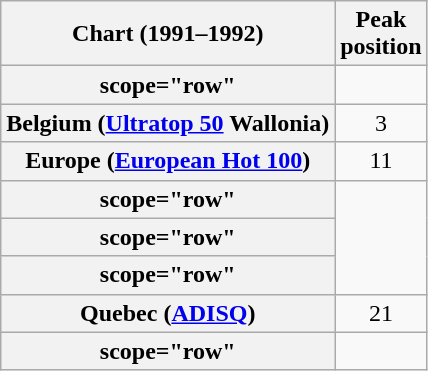<table class="wikitable sortable plainrowheaders">
<tr>
<th>Chart (1991–1992)</th>
<th>Peak<br>position</th>
</tr>
<tr>
<th>scope="row"</th>
</tr>
<tr>
<th scope="row">Belgium (<a href='#'>Ultratop 50</a> Wallonia)</th>
<td align="center">3</td>
</tr>
<tr>
<th scope="row">Europe (<a href='#'>European Hot 100</a>)</th>
<td align="center">11</td>
</tr>
<tr>
<th>scope="row"</th>
</tr>
<tr>
<th>scope="row"</th>
</tr>
<tr>
<th>scope="row"</th>
</tr>
<tr>
<th scope="row">Quebec (<a href='#'>ADISQ</a>)</th>
<td align="center">21</td>
</tr>
<tr>
<th>scope="row"</th>
</tr>
</table>
